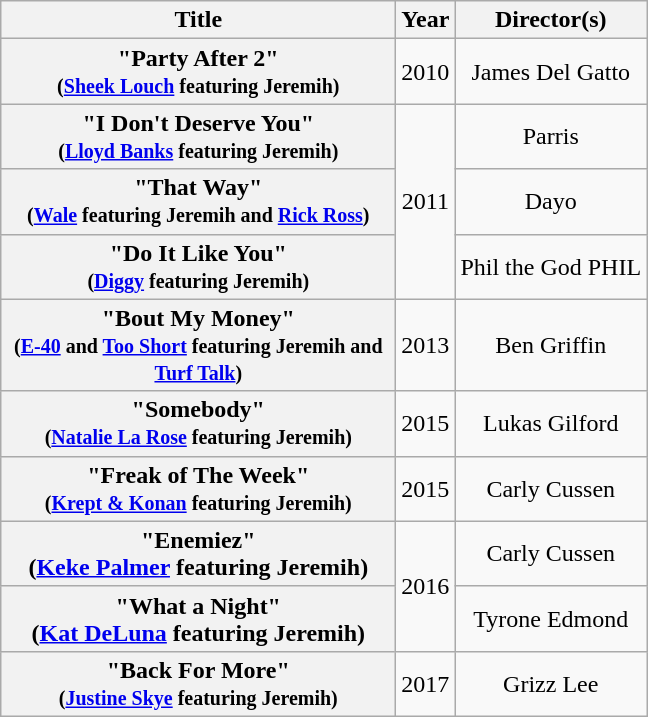<table class="wikitable plainrowheaders" style="text-align:center;">
<tr>
<th scope="col" style="width:16em;">Title</th>
<th scope="col">Year</th>
<th scope="col">Director(s)</th>
</tr>
<tr>
<th scope="row">"Party After 2"<br><small>(<a href='#'>Sheek Louch</a> featuring Jeremih)</small></th>
<td>2010</td>
<td>James Del Gatto</td>
</tr>
<tr>
<th scope="row">"I Don't Deserve You"<br><small>(<a href='#'>Lloyd Banks</a> featuring Jeremih)</small></th>
<td rowspan="3">2011</td>
<td>Parris</td>
</tr>
<tr>
<th scope="row">"That Way"<br><small>(<a href='#'>Wale</a> featuring Jeremih and <a href='#'>Rick Ross</a>)</small></th>
<td>Dayo</td>
</tr>
<tr>
<th scope="row">"Do It Like You"<br><small>(<a href='#'>Diggy</a> featuring Jeremih)</small></th>
<td>Phil the God  PHIL</td>
</tr>
<tr>
<th scope="row">"Bout My Money"<br><small>(<a href='#'>E-40</a> and <a href='#'>Too Short</a> featuring Jeremih and <a href='#'>Turf Talk</a>)</small></th>
<td>2013</td>
<td>Ben Griffin</td>
</tr>
<tr>
<th scope="row">"Somebody"<br><small>(<a href='#'>Natalie La Rose</a> featuring Jeremih)</small></th>
<td>2015</td>
<td>Lukas Gilford</td>
</tr>
<tr>
<th scope="row">"Freak of The Week"<br><small>(<a href='#'>Krept & Konan</a> featuring Jeremih)</small></th>
<td>2015</td>
<td>Carly Cussen</td>
</tr>
<tr>
<th scope="row">"Enemiez"<br><span>(<a href='#'>Keke Palmer</a> featuring Jeremih)</span></th>
<td rowspan="2">2016</td>
<td>Carly Cussen</td>
</tr>
<tr>
<th scope="row">"What a Night"<br><span>(<a href='#'>Kat DeLuna</a> featuring Jeremih)</span></th>
<td>Tyrone Edmond</td>
</tr>
<tr>
<th scope="row">"Back For More"<br><small>(<a href='#'>Justine Skye</a> featuring Jeremih)</small></th>
<td>2017</td>
<td>Grizz Lee</td>
</tr>
</table>
